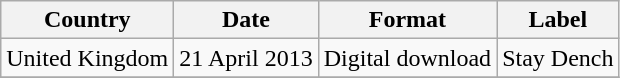<table class="wikitable plainrowheaders">
<tr>
<th scope="col">Country</th>
<th scope="col">Date</th>
<th scope="col">Format</th>
<th scope="col">Label</th>
</tr>
<tr>
<td>United Kingdom</td>
<td>21 April 2013</td>
<td>Digital download</td>
<td>Stay Dench</td>
</tr>
<tr>
</tr>
</table>
